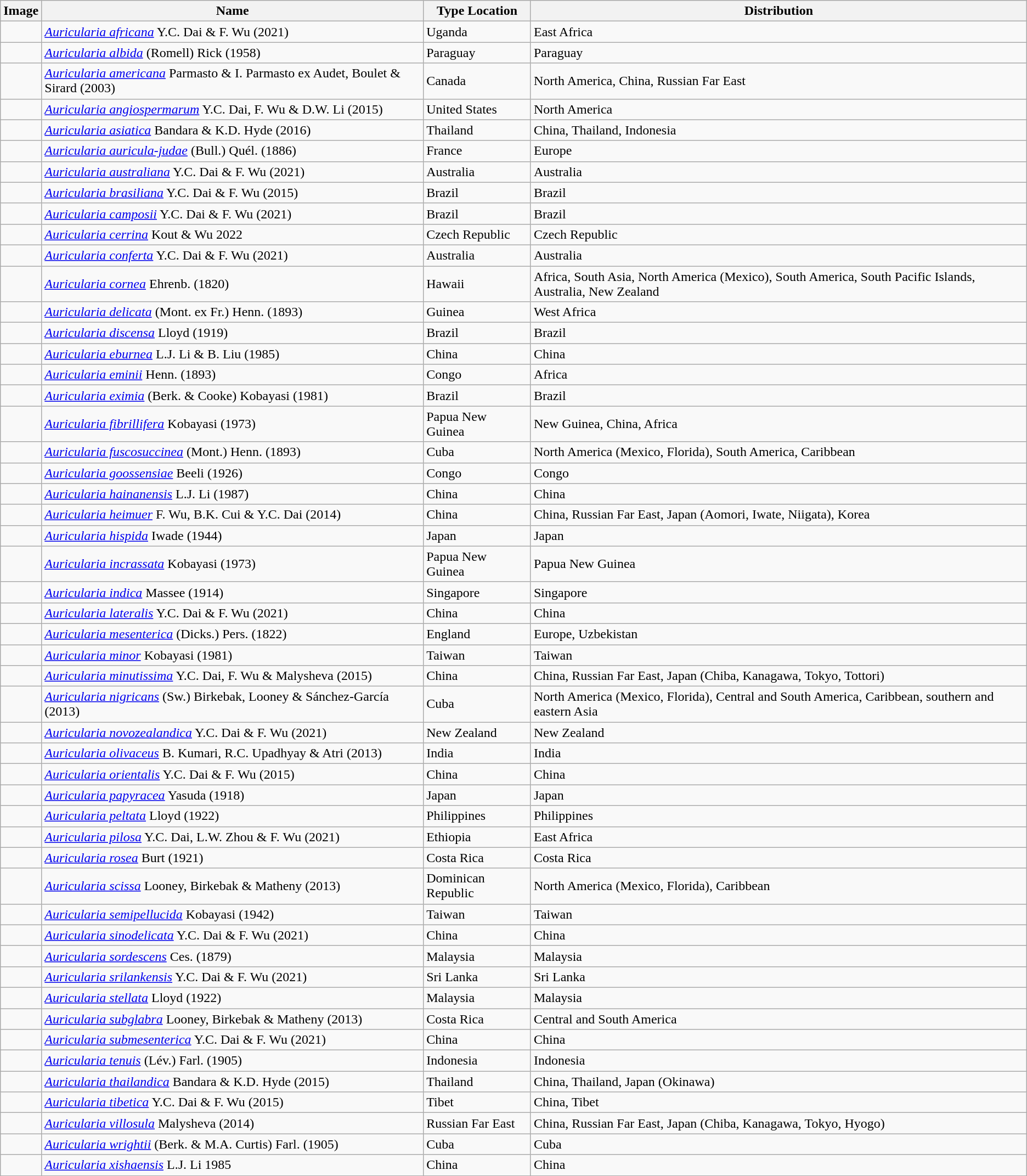<table class="wikitable sortable collapsible">
<tr>
<th>Image</th>
<th>Name</th>
<th>Type Location</th>
<th>Distribution</th>
</tr>
<tr>
<td></td>
<td><em><a href='#'>Auricularia africana</a></em> Y.C. Dai & F. Wu (2021)</td>
<td>Uganda</td>
<td>East Africa</td>
</tr>
<tr>
<td></td>
<td><em><a href='#'>Auricularia albida</a></em> (Romell) Rick (1958)</td>
<td>Paraguay</td>
<td>Paraguay</td>
</tr>
<tr>
<td></td>
<td><em><a href='#'>Auricularia americana</a></em> Parmasto & I. Parmasto ex Audet, Boulet & Sirard (2003)</td>
<td>Canada</td>
<td>North America, China, Russian Far East</td>
</tr>
<tr>
<td></td>
<td><em><a href='#'>Auricularia angiospermarum</a></em> Y.C. Dai, F. Wu & D.W. Li (2015)</td>
<td>United States</td>
<td>North America</td>
</tr>
<tr>
<td></td>
<td><em><a href='#'>Auricularia asiatica</a></em> Bandara & K.D. Hyde (2016)</td>
<td>Thailand</td>
<td>China, Thailand, Indonesia</td>
</tr>
<tr>
<td></td>
<td><em><a href='#'>Auricularia auricula-judae</a></em> (Bull.) Quél. (1886)</td>
<td>France</td>
<td>Europe</td>
</tr>
<tr>
<td></td>
<td><em><a href='#'>Auricularia australiana</a></em> Y.C. Dai & F. Wu (2021)</td>
<td>Australia</td>
<td>Australia</td>
</tr>
<tr>
<td></td>
<td><em><a href='#'>Auricularia brasiliana</a></em> Y.C. Dai & F. Wu (2015)</td>
<td>Brazil</td>
<td>Brazil</td>
</tr>
<tr>
<td></td>
<td><em><a href='#'>Auricularia camposii</a></em> Y.C. Dai & F. Wu (2021)</td>
<td>Brazil</td>
<td>Brazil</td>
</tr>
<tr>
<td></td>
<td><em><a href='#'>Auricularia cerrina</a></em> Kout & Wu 2022</td>
<td>Czech Republic</td>
<td>Czech Republic</td>
</tr>
<tr>
<td></td>
<td><em><a href='#'>Auricularia conferta</a></em> Y.C. Dai & F. Wu (2021)</td>
<td>Australia</td>
<td>Australia</td>
</tr>
<tr>
<td></td>
<td><em><a href='#'>Auricularia cornea</a></em> Ehrenb. (1820)</td>
<td>Hawaii</td>
<td>Africa, South Asia, North America (Mexico), South America, South Pacific Islands, Australia, New Zealand</td>
</tr>
<tr>
<td></td>
<td><em><a href='#'>Auricularia delicata</a></em> (Mont. ex Fr.) Henn. (1893)</td>
<td>Guinea</td>
<td>West Africa</td>
</tr>
<tr>
<td></td>
<td><em><a href='#'>Auricularia discensa</a></em> Lloyd (1919)</td>
<td>Brazil</td>
<td>Brazil</td>
</tr>
<tr>
<td></td>
<td><em><a href='#'>Auricularia eburnea</a></em> L.J. Li & B. Liu (1985)</td>
<td>China</td>
<td>China</td>
</tr>
<tr>
<td></td>
<td><em><a href='#'>Auricularia eminii</a></em> Henn. (1893)</td>
<td>Congo</td>
<td>Africa</td>
</tr>
<tr>
<td></td>
<td><em><a href='#'>Auricularia eximia</a></em> (Berk. & Cooke) Kobayasi (1981)</td>
<td>Brazil</td>
<td>Brazil</td>
</tr>
<tr>
<td></td>
<td><em><a href='#'>Auricularia fibrillifera</a></em> Kobayasi (1973)</td>
<td>Papua New Guinea</td>
<td>New Guinea, China, Africa</td>
</tr>
<tr>
<td></td>
<td><em><a href='#'>Auricularia fuscosuccinea</a></em> (Mont.) Henn. (1893)</td>
<td>Cuba</td>
<td>North America (Mexico, Florida), South America, Caribbean</td>
</tr>
<tr>
<td></td>
<td><em><a href='#'>Auricularia goossensiae</a></em> Beeli (1926)</td>
<td>Congo</td>
<td>Congo</td>
</tr>
<tr>
<td></td>
<td><em><a href='#'>Auricularia hainanensis</a></em> L.J. Li (1987)</td>
<td>China</td>
<td>China</td>
</tr>
<tr>
<td></td>
<td><em><a href='#'>Auricularia heimuer</a></em> F. Wu, B.K. Cui & Y.C. Dai (2014)</td>
<td>China</td>
<td>China, Russian Far East, Japan (Aomori, Iwate, Niigata), Korea</td>
</tr>
<tr>
<td></td>
<td><em><a href='#'>Auricularia hispida</a></em> Iwade (1944)</td>
<td>Japan</td>
<td>Japan</td>
</tr>
<tr>
<td></td>
<td><em><a href='#'>Auricularia incrassata</a></em> Kobayasi (1973)</td>
<td>Papua New Guinea</td>
<td>Papua New Guinea</td>
</tr>
<tr>
<td></td>
<td><em><a href='#'>Auricularia indica</a></em> Massee (1914)</td>
<td>Singapore</td>
<td>Singapore</td>
</tr>
<tr>
<td></td>
<td><em><a href='#'>Auricularia lateralis</a></em> Y.C. Dai & F. Wu (2021)</td>
<td>China</td>
<td>China</td>
</tr>
<tr>
<td></td>
<td><em><a href='#'>Auricularia mesenterica</a></em> (Dicks.) Pers. (1822)</td>
<td>England</td>
<td>Europe, Uzbekistan</td>
</tr>
<tr>
<td></td>
<td><em><a href='#'>Auricularia minor</a></em> Kobayasi (1981)</td>
<td>Taiwan</td>
<td>Taiwan</td>
</tr>
<tr>
<td></td>
<td><em><a href='#'>Auricularia minutissima</a></em> Y.C. Dai, F. Wu & Malysheva (2015)</td>
<td>China</td>
<td>China, Russian Far East, Japan (Chiba, Kanagawa, Tokyo, Tottori)</td>
</tr>
<tr>
<td></td>
<td><em><a href='#'>Auricularia nigricans</a></em> (Sw.) Birkebak, Looney & Sánchez-García (2013)</td>
<td>Cuba</td>
<td>North America (Mexico, Florida), Central and South America, Caribbean, southern and eastern Asia</td>
</tr>
<tr>
<td></td>
<td><em><a href='#'>Auricularia novozealandica</a></em> Y.C. Dai & F. Wu (2021)</td>
<td>New Zealand</td>
<td>New Zealand</td>
</tr>
<tr>
<td></td>
<td><em><a href='#'>Auricularia olivaceus</a></em> B. Kumari, R.C. Upadhyay & Atri (2013)</td>
<td>India</td>
<td>India</td>
</tr>
<tr>
<td></td>
<td><em><a href='#'>Auricularia orientalis</a></em> Y.C. Dai & F. Wu (2015)</td>
<td>China</td>
<td>China</td>
</tr>
<tr>
<td></td>
<td><em><a href='#'>Auricularia papyracea</a></em> Yasuda (1918)</td>
<td>Japan</td>
<td>Japan</td>
</tr>
<tr>
<td></td>
<td><em><a href='#'>Auricularia peltata</a></em> Lloyd (1922)</td>
<td>Philippines</td>
<td>Philippines</td>
</tr>
<tr>
<td></td>
<td><em><a href='#'>Auricularia pilosa</a></em> Y.C. Dai, L.W. Zhou & F. Wu (2021)</td>
<td>Ethiopia</td>
<td>East Africa</td>
</tr>
<tr>
<td></td>
<td><em><a href='#'>Auricularia rosea</a></em> Burt (1921)</td>
<td>Costa Rica</td>
<td>Costa Rica</td>
</tr>
<tr>
<td></td>
<td><em><a href='#'>Auricularia scissa</a></em> Looney, Birkebak & Matheny (2013)</td>
<td>Dominican Republic</td>
<td>North America (Mexico, Florida), Caribbean</td>
</tr>
<tr>
<td></td>
<td><em><a href='#'>Auricularia semipellucida</a></em> Kobayasi (1942)</td>
<td>Taiwan</td>
<td>Taiwan</td>
</tr>
<tr>
<td></td>
<td><em><a href='#'>Auricularia sinodelicata</a></em> Y.C. Dai & F. Wu (2021)</td>
<td>China</td>
<td>China</td>
</tr>
<tr>
<td></td>
<td><em><a href='#'>Auricularia sordescens</a></em> Ces. (1879)</td>
<td>Malaysia</td>
<td>Malaysia</td>
</tr>
<tr>
<td></td>
<td><em><a href='#'>Auricularia srilankensis</a></em> Y.C. Dai & F. Wu (2021)</td>
<td>Sri Lanka</td>
<td>Sri Lanka</td>
</tr>
<tr>
<td></td>
<td><em><a href='#'>Auricularia stellata</a></em> Lloyd (1922)</td>
<td>Malaysia</td>
<td>Malaysia</td>
</tr>
<tr>
<td></td>
<td><em><a href='#'>Auricularia subglabra</a></em> Looney, Birkebak & Matheny (2013)</td>
<td>Costa Rica</td>
<td>Central and South America</td>
</tr>
<tr>
<td></td>
<td><em><a href='#'>Auricularia submesenterica</a></em> Y.C. Dai & F. Wu (2021)</td>
<td>China</td>
<td>China</td>
</tr>
<tr>
<td></td>
<td><em><a href='#'>Auricularia tenuis</a></em> (Lév.) Farl. (1905)</td>
<td>Indonesia</td>
<td>Indonesia</td>
</tr>
<tr>
<td></td>
<td><em><a href='#'>Auricularia thailandica</a></em> Bandara & K.D. Hyde (2015)</td>
<td>Thailand</td>
<td>China, Thailand, Japan (Okinawa)</td>
</tr>
<tr>
<td></td>
<td><em><a href='#'>Auricularia tibetica</a></em> Y.C. Dai & F. Wu (2015)</td>
<td>Tibet</td>
<td>China, Tibet</td>
</tr>
<tr>
<td></td>
<td><em><a href='#'>Auricularia villosula</a></em> Malysheva (2014)</td>
<td>Russian Far East</td>
<td>China, Russian Far East, Japan (Chiba, Kanagawa, Tokyo, Hyogo)</td>
</tr>
<tr>
<td></td>
<td><em><a href='#'>Auricularia wrightii</a></em> (Berk. & M.A. Curtis) Farl. (1905)</td>
<td>Cuba</td>
<td>Cuba</td>
</tr>
<tr>
<td></td>
<td><em><a href='#'>Auricularia xishaensis</a></em> L.J. Li 1985</td>
<td>China</td>
<td>China</td>
</tr>
<tr>
</tr>
</table>
